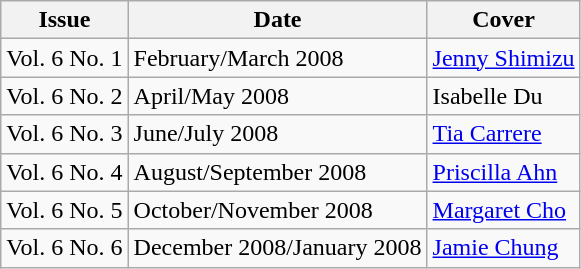<table class="wikitable">
<tr>
<th>Issue</th>
<th>Date</th>
<th>Cover</th>
</tr>
<tr>
<td>Vol. 6 No. 1</td>
<td>February/March 2008</td>
<td><a href='#'>Jenny Shimizu</a></td>
</tr>
<tr>
<td>Vol. 6 No. 2</td>
<td>April/May 2008</td>
<td>Isabelle Du</td>
</tr>
<tr>
<td>Vol. 6 No. 3</td>
<td>June/July 2008</td>
<td><a href='#'>Tia Carrere</a></td>
</tr>
<tr>
<td>Vol. 6 No. 4</td>
<td>August/September 2008</td>
<td><a href='#'>Priscilla Ahn</a></td>
</tr>
<tr>
<td>Vol. 6 No. 5</td>
<td>October/November 2008</td>
<td><a href='#'>Margaret Cho</a></td>
</tr>
<tr>
<td>Vol. 6 No. 6</td>
<td>December 2008/January 2008</td>
<td><a href='#'>Jamie Chung</a></td>
</tr>
</table>
